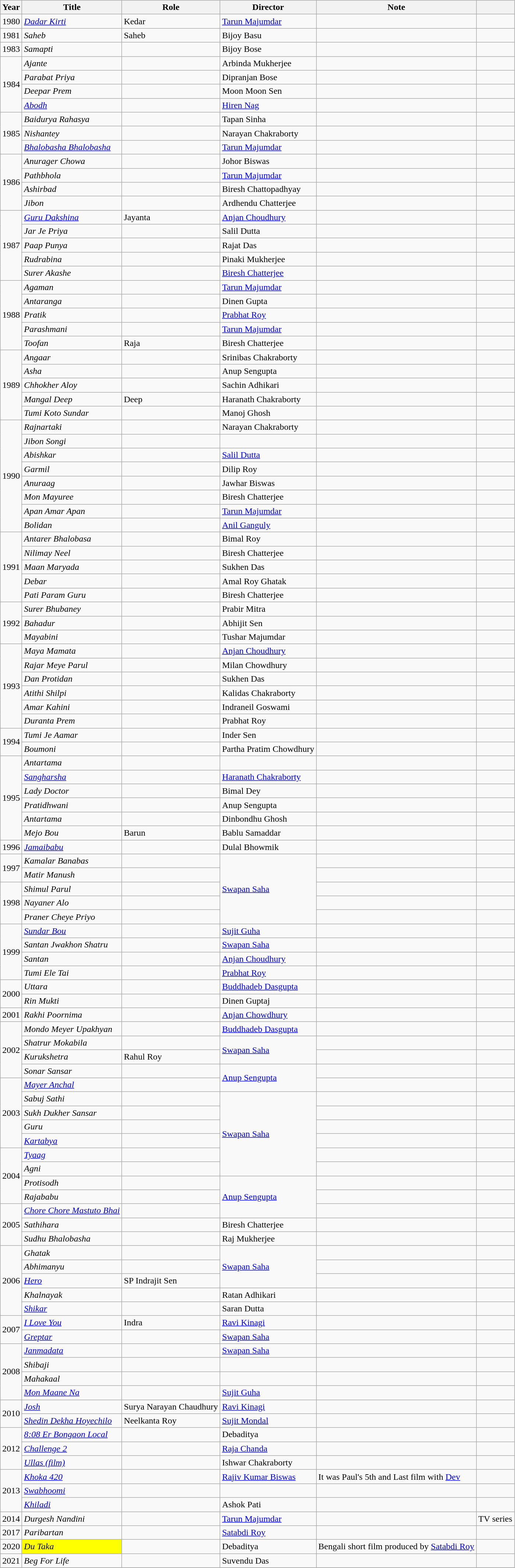<table class="wikitable">
<tr>
<th>Year</th>
<th>Title</th>
<th>Role</th>
<th>Director</th>
<th>Note</th>
<th></th>
</tr>
<tr>
<td>1980</td>
<td><em><a href='#'>Dadar Kirti</a></em></td>
<td>Kedar</td>
<td><a href='#'>Tarun Majumdar</a></td>
<td></td>
<td></td>
</tr>
<tr>
<td>1981</td>
<td><em>Saheb</em></td>
<td>Saheb</td>
<td>Bijoy Basu</td>
<td></td>
<td></td>
</tr>
<tr>
<td>1983</td>
<td><em>Samapti</em></td>
<td></td>
<td>Bijoy Bose</td>
<td></td>
<td></td>
</tr>
<tr>
<td rowspan="4">1984</td>
<td><em>Ajante</em></td>
<td></td>
<td>Arbinda Mukherjee</td>
<td></td>
<td></td>
</tr>
<tr>
<td><em>Parabat Priya</em></td>
<td></td>
<td>Dipranjan Bose</td>
<td></td>
<td></td>
</tr>
<tr>
<td><em>Deepar Prem</em></td>
<td></td>
<td>Moon Moon Sen</td>
<td></td>
<td></td>
</tr>
<tr>
<td><em><a href='#'>Abodh</a></em></td>
<td></td>
<td><a href='#'>Hiren Nag</a></td>
<td></td>
<td></td>
</tr>
<tr>
<td rowspan="3">1985</td>
<td><em>Baidurya Rahasya</em></td>
<td></td>
<td>Tapan Sinha</td>
<td></td>
<td></td>
</tr>
<tr>
<td><em>Nishantey</em></td>
<td></td>
<td>Narayan Chakraborty</td>
<td></td>
<td></td>
</tr>
<tr>
<td><em><a href='#'>Bhalobasha Bhalobasha</a></em></td>
<td></td>
<td><a href='#'>Tarun Majumdar</a></td>
<td></td>
<td></td>
</tr>
<tr>
<td rowspan="4">1986</td>
<td><em>Anurager Chowa</em></td>
<td></td>
<td>Johor Biswas</td>
<td></td>
<td></td>
</tr>
<tr>
<td><em>Pathbhola</em></td>
<td></td>
<td><a href='#'>Tarun Majumdar</a></td>
<td></td>
<td></td>
</tr>
<tr>
<td><em>Ashirbad</em></td>
<td></td>
<td>Biresh Chattopadhyay</td>
<td></td>
</tr>
<tr>
<td><em>Jibon</em></td>
<td></td>
<td>Ardhendu Chatterjee</td>
<td></td>
<td></td>
</tr>
<tr>
<td rowspan="5">1987</td>
<td><em><a href='#'>Guru Dakshina</a></em></td>
<td>Jayanta</td>
<td><a href='#'>Anjan Choudhury</a></td>
<td></td>
<td></td>
</tr>
<tr>
<td><em>Jar Je Priya</em></td>
<td></td>
<td>Salil Dutta</td>
<td></td>
<td></td>
</tr>
<tr>
<td><em>Paap Punya</em></td>
<td></td>
<td>Rajat Das</td>
<td></td>
<td></td>
</tr>
<tr>
<td><em>Rudrabina</em></td>
<td></td>
<td>Pinaki Mukherjee</td>
<td></td>
<td></td>
</tr>
<tr>
<td><em>Surer Akashe</em></td>
<td></td>
<td><a href='#'>Biresh Chatterjee</a></td>
<td></td>
<td></td>
</tr>
<tr>
<td rowspan="5">1988</td>
<td><em>Agaman</em></td>
<td></td>
<td><a href='#'>Tarun Majumdar</a></td>
<td></td>
<td></td>
</tr>
<tr>
<td><em>Antaranga</em></td>
<td></td>
<td>Dinen Gupta</td>
<td></td>
<td></td>
</tr>
<tr>
<td><em>Pratik</em></td>
<td></td>
<td><a href='#'>Prabhat Roy</a></td>
<td></td>
<td></td>
</tr>
<tr>
<td><em>Parashmani</em></td>
<td></td>
<td><a href='#'>Tarun Majumdar</a></td>
<td></td>
<td></td>
</tr>
<tr>
<td><em>Toofan</em></td>
<td>Raja</td>
<td>Biresh Chatterjee</td>
<td></td>
<td></td>
</tr>
<tr>
<td rowspan="5">1989</td>
<td><em>Angaar</em></td>
<td></td>
<td>Srinibas Chakraborty</td>
<td></td>
<td></td>
</tr>
<tr>
<td><em>Asha</em></td>
<td></td>
<td>Anup Sengupta</td>
<td></td>
<td></td>
</tr>
<tr>
<td><em>Chhokher Aloy</em></td>
<td></td>
<td>Sachin Adhikari</td>
<td></td>
<td></td>
</tr>
<tr>
<td><em>Mangal Deep</em></td>
<td>Deep</td>
<td>Haranath Chakraborty</td>
<td></td>
<td></td>
</tr>
<tr>
<td><em>Tumi Koto Sundar</em></td>
<td></td>
<td>Manoj Ghosh</td>
<td></td>
<td></td>
</tr>
<tr>
<td rowspan="8">1990</td>
<td><em>Rajnartaki</em></td>
<td></td>
<td>Narayan Chakraborty</td>
<td></td>
<td></td>
</tr>
<tr>
<td><em>Jibon Songi</em></td>
<td></td>
<td></td>
<td></td>
<td></td>
</tr>
<tr>
<td><em>Abishkar</em></td>
<td></td>
<td><a href='#'>Salil Dutta</a></td>
<td></td>
<td></td>
</tr>
<tr>
<td><em>Garmil</em></td>
<td></td>
<td>Dilip Roy</td>
<td></td>
<td></td>
</tr>
<tr>
<td><em>Anuraag</em></td>
<td></td>
<td>Jawhar Biswas</td>
<td></td>
<td></td>
</tr>
<tr>
<td><em>Mon Mayuree</em></td>
<td></td>
<td>Biresh Chatterjee</td>
<td></td>
<td></td>
</tr>
<tr>
<td><em>Apan Amar Apan</em></td>
<td></td>
<td><a href='#'>Tarun Majumdar</a></td>
<td></td>
<td></td>
</tr>
<tr>
<td><em>Bolidan</em></td>
<td></td>
<td><a href='#'>Anil Ganguly</a></td>
<td></td>
<td></td>
</tr>
<tr>
<td rowspan="5">1991</td>
<td><em>Antarer Bhalobasa</em></td>
<td></td>
<td>Bimal Roy</td>
<td></td>
<td></td>
</tr>
<tr>
<td><em>Nilimay Neel</em></td>
<td></td>
<td>Biresh Chatterjee</td>
<td></td>
<td></td>
</tr>
<tr>
<td><em>Maan Maryada</em></td>
<td></td>
<td>Sukhen Das</td>
<td></td>
<td></td>
</tr>
<tr>
<td><em>Debar</em></td>
<td></td>
<td>Amal Roy Ghatak</td>
<td></td>
<td></td>
</tr>
<tr>
<td><em>Pati Param Guru</em></td>
<td></td>
<td>Biresh Chatterjee</td>
<td></td>
<td></td>
</tr>
<tr>
<td rowspan="3">1992</td>
<td><em>Surer Bhubaney</em></td>
<td></td>
<td>Prabir Mitra</td>
<td></td>
<td></td>
</tr>
<tr>
<td><em>Bahadur</em></td>
<td></td>
<td>Abhijit Sen</td>
<td></td>
<td></td>
</tr>
<tr>
<td><em>Mayabini</em></td>
<td></td>
<td>Tushar Majumdar</td>
<td></td>
<td></td>
</tr>
<tr>
<td rowspan="6">1993</td>
<td><em>Maya Mamata</em></td>
<td></td>
<td><a href='#'>Anjan Choudhury</a></td>
<td></td>
<td></td>
</tr>
<tr>
<td><em>Rajar Meye Parul</em></td>
<td></td>
<td>Milan Chowdhury</td>
<td></td>
<td></td>
</tr>
<tr>
<td><em>Dan Protidan</em></td>
<td></td>
<td>Sukhen Das</td>
<td></td>
<td></td>
</tr>
<tr>
<td><em>Atithi Shilpi</em></td>
<td></td>
<td>Kalidas Chakraborty</td>
<td></td>
<td></td>
</tr>
<tr>
<td><em>Amar Kahini</em></td>
<td></td>
<td>Indraneil Goswami</td>
<td></td>
<td></td>
</tr>
<tr>
<td><em>Duranta Prem</em></td>
<td></td>
<td>Prabhat Roy</td>
<td></td>
<td></td>
</tr>
<tr>
<td rowspan="2">1994</td>
<td><em>Tumi Je Aamar</em></td>
<td></td>
<td>Inder Sen</td>
<td></td>
<td></td>
</tr>
<tr>
<td><em>Boumoni</em></td>
<td></td>
<td>Partha Pratim Chowdhury</td>
<td></td>
<td></td>
</tr>
<tr>
<td rowspan="6">1995</td>
<td><em>Antartama</em></td>
<td></td>
<td></td>
<td></td>
<td></td>
</tr>
<tr>
<td><em><a href='#'>Sangharsha</a></em></td>
<td></td>
<td><a href='#'>Haranath Chakraborty</a></td>
<td></td>
<td></td>
</tr>
<tr>
<td><em>Lady Doctor</em></td>
<td></td>
<td>Bimal Dey</td>
<td></td>
<td></td>
</tr>
<tr>
<td><em>Pratidhwani</em></td>
<td></td>
<td>Anup Sengupta</td>
<td></td>
<td></td>
</tr>
<tr>
<td><em>Antartama</em></td>
<td></td>
<td>Dinbondhu Ghosh</td>
<td></td>
<td></td>
</tr>
<tr>
<td><em>Mejo Bou</em></td>
<td>Barun</td>
<td>Bablu Samaddar</td>
<td></td>
<td></td>
</tr>
<tr>
<td>1996</td>
<td><em><a href='#'>Jamaibabu</a></em></td>
<td></td>
<td>Dulal Bhowmik</td>
<td></td>
<td></td>
</tr>
<tr>
<td rowspan="2">1997</td>
<td><em>Kamalar Banabas</em></td>
<td></td>
<td rowspan="5"><a href='#'>Swapan Saha</a></td>
<td></td>
<td></td>
</tr>
<tr>
<td><em>Matir Manush</em></td>
<td></td>
<td></td>
<td></td>
</tr>
<tr>
<td rowspan="3">1998</td>
<td><em>Shimul Parul</em></td>
<td></td>
<td></td>
<td></td>
</tr>
<tr>
<td><em>Nayaner Alo</em></td>
<td></td>
<td></td>
<td></td>
</tr>
<tr>
<td><em>Praner Cheye Priyo</em></td>
<td></td>
<td></td>
<td></td>
</tr>
<tr>
<td rowspan="4">1999</td>
<td><em><a href='#'>Sundar Bou</a></em></td>
<td></td>
<td><a href='#'>Sujit Guha</a></td>
<td></td>
<td></td>
</tr>
<tr>
<td><em>Santan Jwakhon Shatru</em></td>
<td></td>
<td><a href='#'>Swapan Saha</a></td>
<td></td>
<td></td>
</tr>
<tr>
<td><em>Santan</em></td>
<td></td>
<td><a href='#'>Anjan Choudhury</a></td>
<td></td>
<td></td>
</tr>
<tr>
<td><em>Tumi Ele Tai</em></td>
<td></td>
<td><a href='#'>Prabhat Roy</a></td>
<td></td>
<td></td>
</tr>
<tr>
<td rowspan="2">2000</td>
<td><em>Uttara</em></td>
<td></td>
<td><a href='#'>Buddhadeb Dasgupta</a></td>
<td></td>
<td></td>
</tr>
<tr>
<td><em>Rin Mukti</em></td>
<td></td>
<td>Dinen Guptaj</td>
<td></td>
<td></td>
</tr>
<tr>
<td>2001</td>
<td><em>Rakhi Poornima</em></td>
<td></td>
<td><a href='#'>Anjan Chowdhury</a></td>
<td></td>
<td></td>
</tr>
<tr>
<td rowspan="4">2002</td>
<td><em>Mondo Meyer Upakhyan</em></td>
<td></td>
<td><a href='#'>Buddhadeb Dasgupta</a></td>
<td></td>
<td></td>
</tr>
<tr>
<td><em>Shatrur Mokabila</em></td>
<td></td>
<td rowspan="2"><a href='#'>Swapan Saha</a></td>
<td></td>
<td></td>
</tr>
<tr>
<td><em>Kurukshetra</em></td>
<td>Rahul Roy</td>
<td></td>
<td></td>
</tr>
<tr>
<td><em>Sonar Sansar</em></td>
<td></td>
<td rowspan="2"><a href='#'>Anup Sengupta</a></td>
<td></td>
<td></td>
</tr>
<tr>
<td rowspan="5">2003</td>
<td><em><a href='#'>Mayer Anchal</a></em></td>
<td></td>
<td></td>
<td></td>
</tr>
<tr>
<td><em>Sabuj Sathi</em></td>
<td></td>
<td rowspan="6"><a href='#'>Swapan Saha</a></td>
<td></td>
<td></td>
</tr>
<tr>
<td><em>Sukh Dukher Sansar</em></td>
<td></td>
<td></td>
<td></td>
</tr>
<tr>
<td><em>Guru</em></td>
<td></td>
<td></td>
<td></td>
</tr>
<tr>
<td><em><a href='#'>Kartabya</a></em></td>
<td></td>
<td></td>
<td></td>
</tr>
<tr>
<td rowspan="4">2004</td>
<td><em><a href='#'>Tyaag</a></em></td>
<td></td>
<td></td>
<td></td>
</tr>
<tr>
<td><em>Agni</em></td>
<td></td>
<td></td>
<td></td>
</tr>
<tr>
<td><em>Protisodh</em></td>
<td></td>
<td rowspan="3"><a href='#'>Anup Sengupta</a></td>
<td></td>
<td></td>
</tr>
<tr>
<td><em>Rajababu</em></td>
<td></td>
<td></td>
<td></td>
</tr>
<tr>
<td rowspan="3">2005</td>
<td><em><a href='#'>Chore Chore Mastuto Bhai</a></em></td>
<td></td>
<td></td>
<td></td>
</tr>
<tr>
<td><em>Sathihara</em></td>
<td></td>
<td>Biresh Chatterjee</td>
<td></td>
<td></td>
</tr>
<tr>
<td><em>Sudhu Bhalobasha</em></td>
<td></td>
<td>Raj Mukherjee</td>
<td></td>
<td></td>
</tr>
<tr>
<td rowspan="5">2006</td>
<td><em>Ghatak</em></td>
<td></td>
<td rowspan="3"><a href='#'>Swapan Saha</a></td>
<td></td>
<td></td>
</tr>
<tr>
<td><em>Abhimanyu</em></td>
<td></td>
<td></td>
<td></td>
</tr>
<tr>
<td><em><a href='#'>Hero</a></em></td>
<td>SP Indrajit Sen</td>
<td></td>
<td></td>
</tr>
<tr>
<td><em>Khalnayak</em></td>
<td></td>
<td>Ratan Adhikari</td>
<td></td>
<td></td>
</tr>
<tr>
<td><em><a href='#'>Shikar</a></em></td>
<td></td>
<td>Saran Dutta</td>
<td></td>
<td></td>
</tr>
<tr>
<td rowspan="2">2007</td>
<td><em><a href='#'>I Love You</a></em></td>
<td>Indra</td>
<td><a href='#'>Ravi Kinagi</a></td>
<td></td>
<td></td>
</tr>
<tr>
<td><em><a href='#'>Greptar</a></em></td>
<td></td>
<td><a href='#'>Swapan Saha</a></td>
<td></td>
<td></td>
</tr>
<tr>
<td rowspan="4">2008</td>
<td><em><a href='#'>Janmadata</a></em></td>
<td></td>
<td><a href='#'>Swapan Saha</a></td>
<td></td>
<td></td>
</tr>
<tr>
<td><em>Shibaji</em></td>
<td></td>
<td></td>
<td></td>
<td></td>
</tr>
<tr>
<td><em>Mahakaal</em></td>
<td></td>
<td></td>
<td></td>
<td></td>
</tr>
<tr>
<td><em><a href='#'>Mon Maane Na</a></em></td>
<td></td>
<td><a href='#'>Sujit Guha</a></td>
<td></td>
<td></td>
</tr>
<tr>
<td rowspan="2">2010</td>
<td><em><a href='#'>Josh</a></em></td>
<td>Surya Narayan Chaudhury</td>
<td><a href='#'>Ravi Kinagi</a></td>
<td></td>
<td></td>
</tr>
<tr>
<td><em><a href='#'>Shedin Dekha Hoyechilo</a></em></td>
<td>Neelkanta Roy</td>
<td><a href='#'>Sujit Mondal</a></td>
<td></td>
<td></td>
</tr>
<tr>
<td rowspan="3">2012</td>
<td><em><a href='#'>8:08 Er Bongaon Local</a></em></td>
<td></td>
<td>Debaditya</td>
<td></td>
<td></td>
</tr>
<tr>
<td><em><a href='#'>Challenge 2</a></em></td>
<td></td>
<td><a href='#'>Raja Chanda</a></td>
<td></td>
<td></td>
</tr>
<tr>
<td><em><a href='#'>Ullas (film)</a></em></td>
<td></td>
<td>Ishwar Chakraborty</td>
<td></td>
<td></td>
</tr>
<tr>
<td rowspan="3">2013</td>
<td><em><a href='#'>Khoka 420</a></em></td>
<td></td>
<td><a href='#'>Rajiv Kumar Biswas</a></td>
<td>It was Paul's 5th and Last film with <a href='#'>Dev</a></td>
<td></td>
</tr>
<tr>
<td><em><a href='#'>Swabhoomi</a></em></td>
<td></td>
<td></td>
<td></td>
<td></td>
</tr>
<tr>
<td><em><a href='#'>Khiladi</a></em></td>
<td></td>
<td>Ashok Pati</td>
<td></td>
<td></td>
</tr>
<tr>
<td>2014</td>
<td><em>Durgesh Nandini</em></td>
<td></td>
<td><a href='#'>Tarun Majumdar</a></td>
<td></td>
<td>TV series</td>
</tr>
<tr>
<td>2017</td>
<td><em>Paribartan</em></td>
<td></td>
<td><a href='#'>Satabdi Roy</a></td>
<td></td>
<td></td>
</tr>
<tr>
<td>2020</td>
<td bgcolor="#FFFF00"><em>Du Taka</em> </td>
<td></td>
<td>Debaditya</td>
<td>Bengali short film produced by <a href='#'>Satabdi Roy</a></td>
<td></td>
</tr>
<tr>
<td>2021</td>
<td><em>Beg For Life </em></td>
<td></td>
<td>Suvendu Das</td>
<td></td>
<td></td>
</tr>
<tr>
</tr>
</table>
